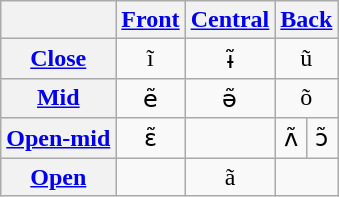<table class="wikitable" style="text-align:center">
<tr>
<th></th>
<th><a href='#'>Front</a></th>
<th><a href='#'>Central</a></th>
<th colspan="2"><a href='#'>Back</a></th>
</tr>
<tr>
<th><a href='#'>Close</a></th>
<td>ĩ</td>
<td>ɨ̃</td>
<td colspan="2">ũ</td>
</tr>
<tr>
<th><a href='#'>Mid</a></th>
<td>ẽ</td>
<td>ə̃</td>
<td colspan="2">õ</td>
</tr>
<tr>
<th><a href='#'>Open-mid</a></th>
<td>ɛ̃</td>
<td></td>
<td>ʌ̃</td>
<td>ɔ̃</td>
</tr>
<tr>
<th><a href='#'>Open</a></th>
<td></td>
<td>ã</td>
<td colspan="2"></td>
</tr>
</table>
